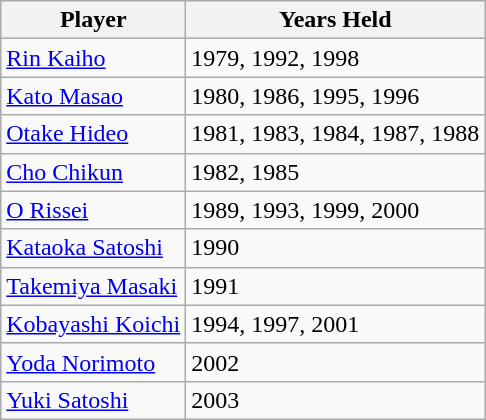<table class="wikitable">
<tr>
<th>Player</th>
<th>Years Held</th>
</tr>
<tr>
<td><a href='#'>Rin Kaiho</a></td>
<td>1979, 1992, 1998</td>
</tr>
<tr>
<td><a href='#'>Kato Masao</a></td>
<td>1980, 1986, 1995, 1996</td>
</tr>
<tr>
<td><a href='#'>Otake Hideo</a></td>
<td>1981, 1983, 1984, 1987, 1988</td>
</tr>
<tr>
<td><a href='#'>Cho Chikun</a></td>
<td>1982, 1985</td>
</tr>
<tr>
<td><a href='#'>O Rissei</a></td>
<td>1989, 1993, 1999, 2000</td>
</tr>
<tr>
<td><a href='#'>Kataoka Satoshi</a></td>
<td>1990</td>
</tr>
<tr>
<td><a href='#'>Takemiya Masaki</a></td>
<td>1991</td>
</tr>
<tr>
<td><a href='#'>Kobayashi Koichi</a></td>
<td>1994, 1997, 2001</td>
</tr>
<tr>
<td><a href='#'>Yoda Norimoto</a></td>
<td>2002</td>
</tr>
<tr>
<td><a href='#'>Yuki Satoshi</a></td>
<td>2003</td>
</tr>
</table>
